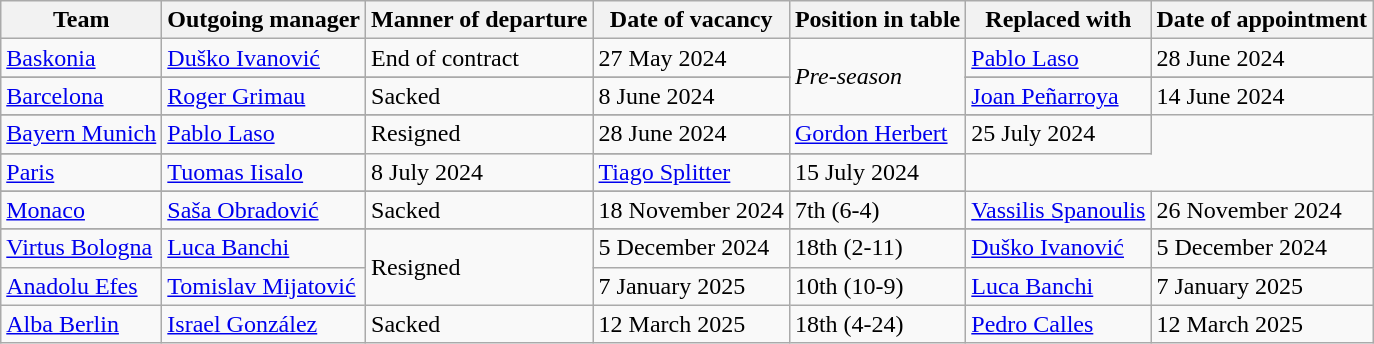<table class="wikitable sortable">
<tr>
<th>Team</th>
<th>Outgoing manager</th>
<th>Manner of departure</th>
<th>Date of vacancy</th>
<th>Position in table</th>
<th>Replaced with</th>
<th>Date of appointment</th>
</tr>
<tr>
<td> <a href='#'>Baskonia</a></td>
<td data-sort-value="Ivanović, Duško"> <a href='#'>Duško Ivanović</a></td>
<td>End of contract</td>
<td>27 May 2024</td>
<td rowspan="4"><em>Pre-season</em></td>
<td data-sort-value="Laso, Pablo"> <a href='#'>Pablo Laso</a></td>
<td>28 June 2024</td>
</tr>
<tr>
</tr>
<tr>
<td> <a href='#'>Barcelona</a></td>
<td data-sort-value="Grimau, Roger"> <a href='#'>Roger Grimau</a></td>
<td>Sacked</td>
<td>8 June 2024</td>
<td data-sort-value="Peñarroya, Joan"> <a href='#'>Joan Peñarroya</a></td>
<td>14 June 2024</td>
</tr>
<tr>
</tr>
<tr>
<td> <a href='#'>Bayern Munich</a></td>
<td data-sort-value="Laso, Pablo"> <a href='#'>Pablo Laso</a></td>
<td rowspan="2">Resigned</td>
<td>28 June 2024</td>
<td data-sort-value="Herbert, Gordon"> <a href='#'>Gordon Herbert</a></td>
<td>25 July 2024</td>
</tr>
<tr>
</tr>
<tr>
<td> <a href='#'>Paris</a></td>
<td data-sort-value="Iisalo, Tuomas"> <a href='#'>Tuomas Iisalo</a></td>
<td>8 July 2024</td>
<td data-sort-value="Splitter, Tiago"> <a href='#'>Tiago Splitter</a></td>
<td>15 July 2024</td>
</tr>
<tr>
</tr>
<tr>
<td> <a href='#'>Monaco</a></td>
<td data-sort-value="Obradović, Saša"> <a href='#'>Saša Obradović</a></td>
<td>Sacked</td>
<td>18 November 2024 </td>
<td>7th (6-4)</td>
<td data-sort-value="Spanoulis, Vassilis"> <a href='#'>Vassilis Spanoulis</a></td>
<td>26 November 2024</td>
</tr>
<tr>
</tr>
<tr>
<td> <a href='#'>Virtus Bologna</a></td>
<td data-sort-value="Banchi, Luca"> <a href='#'>Luca Banchi</a></td>
<td rowspan="2">Resigned</td>
<td>5 December 2024 </td>
<td>18th (2-11)</td>
<td data-sort-value="Ivanović, Duško"> <a href='#'>Duško Ivanović</a></td>
<td>5 December 2024 </td>
</tr>
<tr>
<td> <a href='#'>Anadolu Efes</a></td>
<td data-sort-value="Mijatović, Tomislav"> <a href='#'>Tomislav Mijatović</a></td>
<td>7 January 2025 </td>
<td>10th (10-9)</td>
<td data-sort-value="Banchi, Luca"> <a href='#'>Luca Banchi</a></td>
<td>7 January 2025 </td>
</tr>
<tr>
<td> <a href='#'>Alba Berlin</a></td>
<td data-sort-value="González, Israel"> <a href='#'>Israel González</a></td>
<td>Sacked</td>
<td>12 March 2025 </td>
<td>18th (4-24)</td>
<td data-sort-value="Callés, Pedro"> <a href='#'>Pedro Calles</a></td>
<td>12 March 2025 </td>
</tr>
</table>
